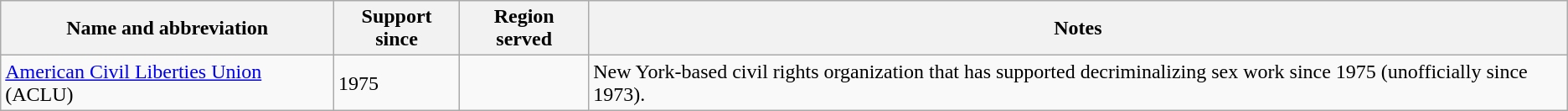<table class="wikitable sortable">
<tr>
<th>Name and abbreviation</th>
<th>Support since</th>
<th>Region served</th>
<th>Notes</th>
</tr>
<tr>
<td><a href='#'>American Civil Liberties Union</a> (ACLU)</td>
<td>1975</td>
<td></td>
<td>New York-based civil rights organization that has supported decriminalizing sex work since 1975 (unofficially since 1973).</td>
</tr>
</table>
